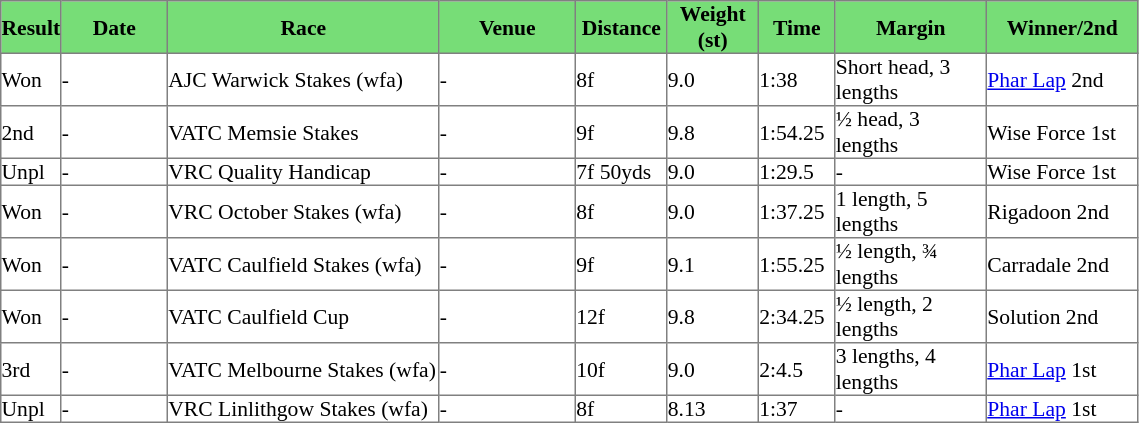<table class = "sortable" | border="1" cellpadding="0" style="border-collapse: collapse; font-size:90%">
<tr bgcolor="#77dd77" align="center">
<td width="36px"><strong>Result</strong></td>
<td width="70px"><strong>Date</strong></td>
<td width="180px"><strong>Race</strong></td>
<td width="90px"><strong>Venue</strong></td>
<td width="60px"><strong>Distance</strong></td>
<td width="60px"><strong>Weight (st)</strong></td>
<td width="50px"><strong>Time</strong></td>
<td width="100px"><strong>Margin</strong></td>
<td width="100px"><strong>Winner/2nd</strong></td>
</tr>
<tr>
<td>Won</td>
<td>-</td>
<td>AJC Warwick Stakes (wfa)</td>
<td>-</td>
<td>8f</td>
<td>9.0</td>
<td>1:38</td>
<td>Short head, 3 lengths</td>
<td><a href='#'>Phar Lap</a> 2nd</td>
</tr>
<tr>
<td>2nd</td>
<td>-</td>
<td>VATC Memsie Stakes</td>
<td>-</td>
<td>9f</td>
<td>9.8</td>
<td>1:54.25</td>
<td>½ head, 3 lengths</td>
<td>Wise Force 1st</td>
</tr>
<tr>
<td>Unpl</td>
<td>-</td>
<td>VRC Quality Handicap</td>
<td>-</td>
<td>7f 50yds</td>
<td>9.0</td>
<td>1:29.5</td>
<td>-</td>
<td>Wise Force 1st</td>
</tr>
<tr>
<td>Won</td>
<td>-</td>
<td>VRC October Stakes (wfa)</td>
<td>-</td>
<td>8f</td>
<td>9.0</td>
<td>1:37.25</td>
<td>1 length, 5 lengths</td>
<td>Rigadoon 2nd</td>
</tr>
<tr>
<td>Won</td>
<td>-</td>
<td>VATC Caulfield Stakes (wfa)</td>
<td>-</td>
<td>9f</td>
<td>9.1</td>
<td>1:55.25</td>
<td>½ length, ¾ lengths</td>
<td>Carradale 2nd</td>
</tr>
<tr>
<td>Won</td>
<td>-</td>
<td>VATC Caulfield Cup</td>
<td>-</td>
<td>12f</td>
<td>9.8</td>
<td>2:34.25</td>
<td>½ length, 2 lengths</td>
<td>Solution 2nd</td>
</tr>
<tr>
<td>3rd</td>
<td>-</td>
<td>VATC Melbourne Stakes (wfa)</td>
<td>-</td>
<td>10f</td>
<td>9.0</td>
<td>2:4.5</td>
<td>3 lengths, 4 lengths</td>
<td><a href='#'>Phar Lap</a> 1st</td>
</tr>
<tr>
<td>Unpl</td>
<td>-</td>
<td>VRC Linlithgow Stakes (wfa)</td>
<td>-</td>
<td>8f</td>
<td>8.13</td>
<td>1:37</td>
<td>-</td>
<td><a href='#'>Phar Lap</a> 1st</td>
</tr>
</table>
